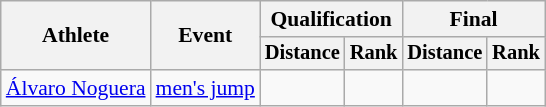<table class=wikitable style=font-size:90%>
<tr>
<th rowspan=2>Athlete</th>
<th rowspan=2>Event</th>
<th colspan=2>Qualification</th>
<th colspan=2>Final</th>
</tr>
<tr style=font-size:95%>
<th>Distance</th>
<th>Rank</th>
<th>Distance</th>
<th>Rank</th>
</tr>
<tr align=center>
<td align=left><a href='#'>Álvaro Noguera</a></td>
<td align=left><a href='#'>men's jump</a></td>
<td></td>
<td></td>
<td></td>
<td></td>
</tr>
</table>
